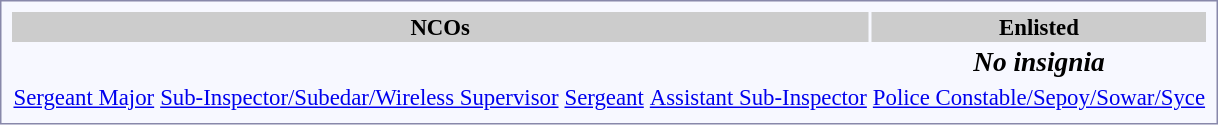<table style="border:1px solid #8888aa; background-color:#f7f8ff; padding:5px; font-size:95%; margin: 0px 12px 12px 0px;">
<tr style="background-color:#CCCCCC; text-align:center;">
<th colspan="4">NCOs</th>
<th>Enlisted</th>
</tr>
<tr style="text-align:center;">
<td></td>
<td></td>
<td></td>
<td></td>
<td><strong><em><big>No insignia</big></em></strong></td>
</tr>
<tr style="text-align:center;">
<td><a href='#'>Sergeant Major</a></td>
<td><a href='#'>Sub-Inspector/Subedar/Wireless Supervisor</a></td>
<td><a href='#'>Sergeant</a></td>
<td><a href='#'>Assistant Sub-Inspector</a></td>
<td><a href='#'>Police Constable/Sepoy/Sowar/Syce</a></td>
</tr>
</table>
